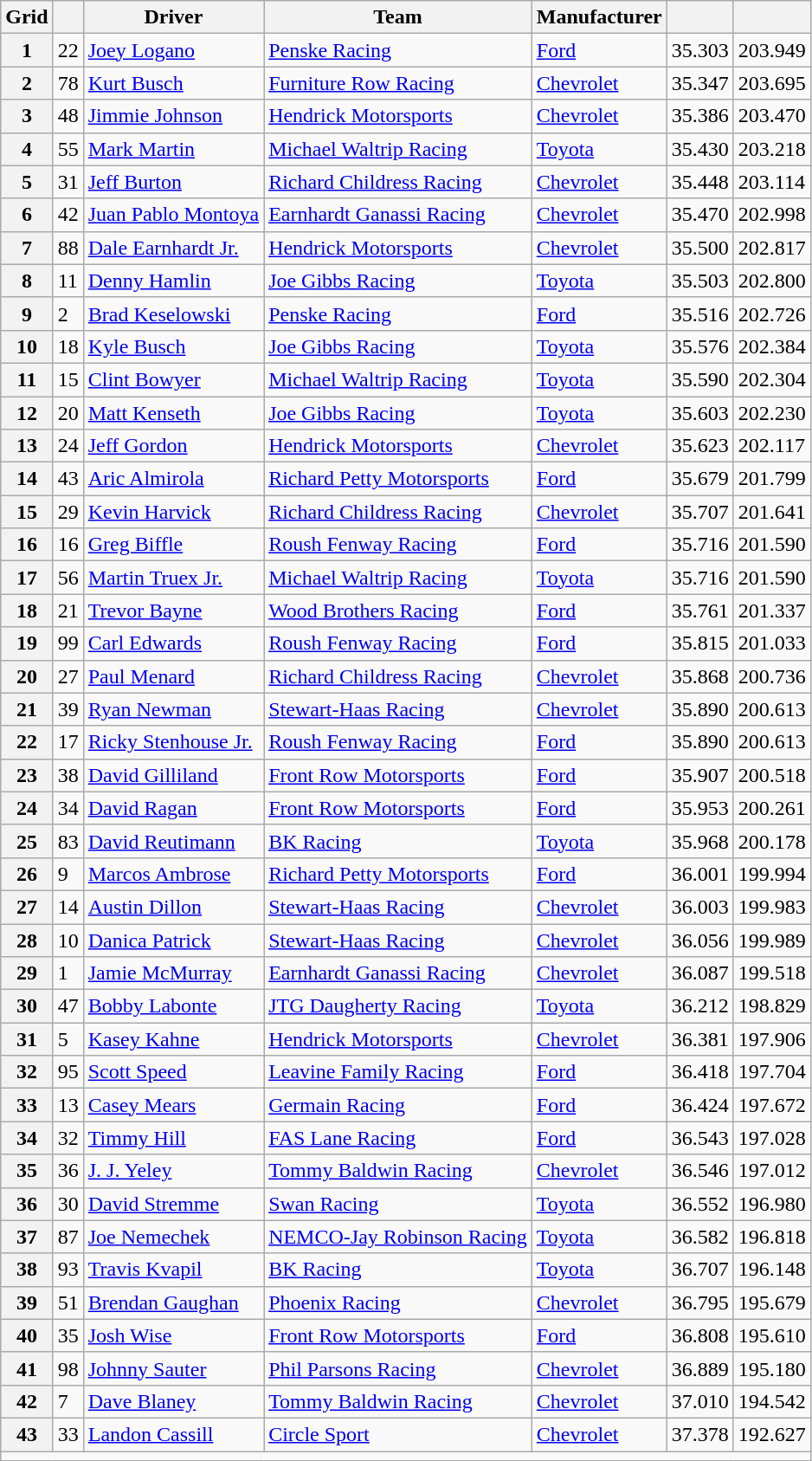<table class="wikitable">
<tr>
<th>Grid</th>
<th></th>
<th>Driver</th>
<th>Team</th>
<th>Manufacturer</th>
<th></th>
<th></th>
</tr>
<tr>
<th>1</th>
<td>22</td>
<td><a href='#'>Joey Logano</a></td>
<td><a href='#'>Penske Racing</a></td>
<td><a href='#'>Ford</a></td>
<td>35.303</td>
<td>203.949</td>
</tr>
<tr>
<th>2</th>
<td>78</td>
<td><a href='#'>Kurt Busch</a></td>
<td><a href='#'>Furniture Row Racing</a></td>
<td><a href='#'>Chevrolet</a></td>
<td>35.347</td>
<td>203.695</td>
</tr>
<tr>
<th>3</th>
<td>48</td>
<td><a href='#'>Jimmie Johnson</a></td>
<td><a href='#'>Hendrick Motorsports</a></td>
<td><a href='#'>Chevrolet</a></td>
<td>35.386</td>
<td>203.470</td>
</tr>
<tr>
<th>4</th>
<td>55</td>
<td><a href='#'>Mark Martin</a></td>
<td><a href='#'>Michael Waltrip Racing</a></td>
<td><a href='#'>Toyota</a></td>
<td>35.430</td>
<td>203.218</td>
</tr>
<tr>
<th>5</th>
<td>31</td>
<td><a href='#'>Jeff Burton</a></td>
<td><a href='#'>Richard Childress Racing</a></td>
<td><a href='#'>Chevrolet</a></td>
<td>35.448</td>
<td>203.114</td>
</tr>
<tr>
<th>6</th>
<td>42</td>
<td><a href='#'>Juan Pablo Montoya</a></td>
<td><a href='#'>Earnhardt Ganassi Racing</a></td>
<td><a href='#'>Chevrolet</a></td>
<td>35.470</td>
<td>202.998</td>
</tr>
<tr>
<th>7</th>
<td>88</td>
<td><a href='#'>Dale Earnhardt Jr.</a></td>
<td><a href='#'>Hendrick Motorsports</a></td>
<td><a href='#'>Chevrolet</a></td>
<td>35.500</td>
<td>202.817</td>
</tr>
<tr>
<th>8</th>
<td>11</td>
<td><a href='#'>Denny Hamlin</a></td>
<td><a href='#'>Joe Gibbs Racing</a></td>
<td><a href='#'>Toyota</a></td>
<td>35.503</td>
<td>202.800</td>
</tr>
<tr>
<th>9</th>
<td>2</td>
<td><a href='#'>Brad Keselowski</a></td>
<td><a href='#'>Penske Racing</a></td>
<td><a href='#'>Ford</a></td>
<td>35.516</td>
<td>202.726</td>
</tr>
<tr>
<th>10</th>
<td>18</td>
<td><a href='#'>Kyle Busch</a></td>
<td><a href='#'>Joe Gibbs Racing</a></td>
<td><a href='#'>Toyota</a></td>
<td>35.576</td>
<td>202.384</td>
</tr>
<tr>
<th>11</th>
<td>15</td>
<td><a href='#'>Clint Bowyer</a></td>
<td><a href='#'>Michael Waltrip Racing</a></td>
<td><a href='#'>Toyota</a></td>
<td>35.590</td>
<td>202.304</td>
</tr>
<tr>
<th>12</th>
<td>20</td>
<td><a href='#'>Matt Kenseth</a></td>
<td><a href='#'>Joe Gibbs Racing</a></td>
<td><a href='#'>Toyota</a></td>
<td>35.603</td>
<td>202.230</td>
</tr>
<tr>
<th>13</th>
<td>24</td>
<td><a href='#'>Jeff Gordon</a></td>
<td><a href='#'>Hendrick Motorsports</a></td>
<td><a href='#'>Chevrolet</a></td>
<td>35.623</td>
<td>202.117</td>
</tr>
<tr>
<th>14</th>
<td>43</td>
<td><a href='#'>Aric Almirola</a></td>
<td><a href='#'>Richard Petty Motorsports</a></td>
<td><a href='#'>Ford</a></td>
<td>35.679</td>
<td>201.799</td>
</tr>
<tr>
<th>15</th>
<td>29</td>
<td><a href='#'>Kevin Harvick</a></td>
<td><a href='#'>Richard Childress Racing</a></td>
<td><a href='#'>Chevrolet</a></td>
<td>35.707</td>
<td>201.641</td>
</tr>
<tr>
<th>16</th>
<td>16</td>
<td><a href='#'>Greg Biffle</a></td>
<td><a href='#'>Roush Fenway Racing</a></td>
<td><a href='#'>Ford</a></td>
<td>35.716</td>
<td>201.590</td>
</tr>
<tr>
<th>17</th>
<td>56</td>
<td><a href='#'>Martin Truex Jr.</a></td>
<td><a href='#'>Michael Waltrip Racing</a></td>
<td><a href='#'>Toyota</a></td>
<td>35.716</td>
<td>201.590</td>
</tr>
<tr>
<th>18</th>
<td>21</td>
<td><a href='#'>Trevor Bayne</a></td>
<td><a href='#'>Wood Brothers Racing</a></td>
<td><a href='#'>Ford</a></td>
<td>35.761</td>
<td>201.337</td>
</tr>
<tr>
<th>19</th>
<td>99</td>
<td><a href='#'>Carl Edwards</a></td>
<td><a href='#'>Roush Fenway Racing</a></td>
<td><a href='#'>Ford</a></td>
<td>35.815</td>
<td>201.033</td>
</tr>
<tr>
<th>20</th>
<td>27</td>
<td><a href='#'>Paul Menard</a></td>
<td><a href='#'>Richard Childress Racing</a></td>
<td><a href='#'>Chevrolet</a></td>
<td>35.868</td>
<td>200.736</td>
</tr>
<tr>
<th>21</th>
<td>39</td>
<td><a href='#'>Ryan Newman</a></td>
<td><a href='#'>Stewart-Haas Racing</a></td>
<td><a href='#'>Chevrolet</a></td>
<td>35.890</td>
<td>200.613</td>
</tr>
<tr>
<th>22</th>
<td>17</td>
<td><a href='#'>Ricky Stenhouse Jr.</a></td>
<td><a href='#'>Roush Fenway Racing</a></td>
<td><a href='#'>Ford</a></td>
<td>35.890</td>
<td>200.613</td>
</tr>
<tr>
<th>23</th>
<td>38</td>
<td><a href='#'>David Gilliland</a></td>
<td><a href='#'>Front Row Motorsports</a></td>
<td><a href='#'>Ford</a></td>
<td>35.907</td>
<td>200.518</td>
</tr>
<tr>
<th>24</th>
<td>34</td>
<td><a href='#'>David Ragan</a></td>
<td><a href='#'>Front Row Motorsports</a></td>
<td><a href='#'>Ford</a></td>
<td>35.953</td>
<td>200.261</td>
</tr>
<tr>
<th>25</th>
<td>83</td>
<td><a href='#'>David Reutimann</a></td>
<td><a href='#'>BK Racing</a></td>
<td><a href='#'>Toyota</a></td>
<td>35.968</td>
<td>200.178</td>
</tr>
<tr>
<th>26</th>
<td>9</td>
<td><a href='#'>Marcos Ambrose</a></td>
<td><a href='#'>Richard Petty Motorsports</a></td>
<td><a href='#'>Ford</a></td>
<td>36.001</td>
<td>199.994</td>
</tr>
<tr>
<th>27</th>
<td>14</td>
<td><a href='#'>Austin Dillon</a></td>
<td><a href='#'>Stewart-Haas Racing</a></td>
<td><a href='#'>Chevrolet</a></td>
<td>36.003</td>
<td>199.983</td>
</tr>
<tr>
<th>28</th>
<td>10</td>
<td><a href='#'>Danica Patrick</a></td>
<td><a href='#'>Stewart-Haas Racing</a></td>
<td><a href='#'>Chevrolet</a></td>
<td>36.056</td>
<td>199.989</td>
</tr>
<tr>
<th>29</th>
<td>1</td>
<td><a href='#'>Jamie McMurray</a></td>
<td><a href='#'>Earnhardt Ganassi Racing</a></td>
<td><a href='#'>Chevrolet</a></td>
<td>36.087</td>
<td>199.518</td>
</tr>
<tr>
<th>30</th>
<td>47</td>
<td><a href='#'>Bobby Labonte</a></td>
<td><a href='#'>JTG Daugherty Racing</a></td>
<td><a href='#'>Toyota</a></td>
<td>36.212</td>
<td>198.829</td>
</tr>
<tr>
<th>31</th>
<td>5</td>
<td><a href='#'>Kasey Kahne</a></td>
<td><a href='#'>Hendrick Motorsports</a></td>
<td><a href='#'>Chevrolet</a></td>
<td>36.381</td>
<td>197.906</td>
</tr>
<tr>
<th>32</th>
<td>95</td>
<td><a href='#'>Scott Speed</a></td>
<td><a href='#'>Leavine Family Racing</a></td>
<td><a href='#'>Ford</a></td>
<td>36.418</td>
<td>197.704</td>
</tr>
<tr>
<th>33</th>
<td>13</td>
<td><a href='#'>Casey Mears</a></td>
<td><a href='#'>Germain Racing</a></td>
<td><a href='#'>Ford</a></td>
<td>36.424</td>
<td>197.672</td>
</tr>
<tr>
<th>34</th>
<td>32</td>
<td><a href='#'>Timmy Hill</a></td>
<td><a href='#'>FAS Lane Racing</a></td>
<td><a href='#'>Ford</a></td>
<td>36.543</td>
<td>197.028</td>
</tr>
<tr>
<th>35</th>
<td>36</td>
<td><a href='#'>J. J. Yeley</a></td>
<td><a href='#'>Tommy Baldwin Racing</a></td>
<td><a href='#'>Chevrolet</a></td>
<td>36.546</td>
<td>197.012</td>
</tr>
<tr>
<th>36</th>
<td>30</td>
<td><a href='#'>David Stremme</a></td>
<td><a href='#'>Swan Racing</a></td>
<td><a href='#'>Toyota</a></td>
<td>36.552</td>
<td>196.980</td>
</tr>
<tr>
<th>37</th>
<td>87</td>
<td><a href='#'>Joe Nemechek</a></td>
<td><a href='#'>NEMCO-Jay Robinson Racing</a></td>
<td><a href='#'>Toyota</a></td>
<td>36.582</td>
<td>196.818</td>
</tr>
<tr>
<th>38</th>
<td>93</td>
<td><a href='#'>Travis Kvapil</a></td>
<td><a href='#'>BK Racing</a></td>
<td><a href='#'>Toyota</a></td>
<td>36.707</td>
<td>196.148</td>
</tr>
<tr>
<th>39</th>
<td>51</td>
<td><a href='#'>Brendan Gaughan</a></td>
<td><a href='#'>Phoenix Racing</a></td>
<td><a href='#'>Chevrolet</a></td>
<td>36.795</td>
<td>195.679</td>
</tr>
<tr>
<th>40</th>
<td>35</td>
<td><a href='#'>Josh Wise</a></td>
<td><a href='#'>Front Row Motorsports</a></td>
<td><a href='#'>Ford</a></td>
<td>36.808</td>
<td>195.610</td>
</tr>
<tr>
<th>41</th>
<td>98</td>
<td><a href='#'>Johnny Sauter</a></td>
<td><a href='#'>Phil Parsons Racing</a></td>
<td><a href='#'>Chevrolet</a></td>
<td>36.889</td>
<td>195.180</td>
</tr>
<tr>
<th>42</th>
<td>7</td>
<td><a href='#'>Dave Blaney</a></td>
<td><a href='#'>Tommy Baldwin Racing</a></td>
<td><a href='#'>Chevrolet</a></td>
<td>37.010</td>
<td>194.542</td>
</tr>
<tr>
<th>43</th>
<td>33</td>
<td><a href='#'>Landon Cassill</a></td>
<td><a href='#'>Circle Sport</a></td>
<td><a href='#'>Chevrolet</a></td>
<td>37.378</td>
<td>192.627</td>
</tr>
<tr class="sortbottom">
<td colspan="9"></td>
</tr>
</table>
